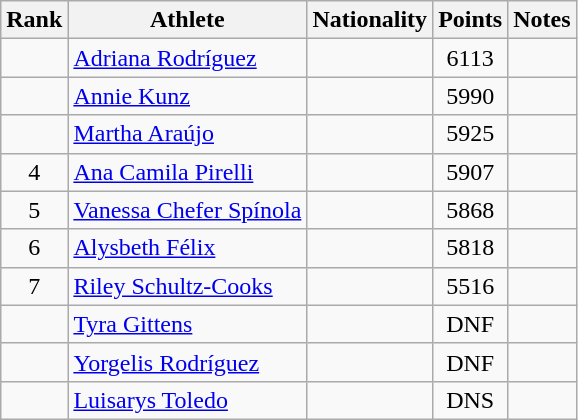<table class="wikitable sortable" style="text-align:center">
<tr>
<th>Rank</th>
<th>Athlete</th>
<th>Nationality</th>
<th>Points</th>
<th>Notes</th>
</tr>
<tr>
<td></td>
<td align=left><a href='#'>Adriana Rodríguez</a></td>
<td align=left></td>
<td>6113</td>
<td></td>
</tr>
<tr>
<td></td>
<td align=left><a href='#'>Annie Kunz</a></td>
<td align=left></td>
<td>5990</td>
<td></td>
</tr>
<tr>
<td></td>
<td align=left><a href='#'>Martha Araújo</a></td>
<td align=left></td>
<td>5925</td>
<td><strong></strong></td>
</tr>
<tr>
<td>4</td>
<td align=left><a href='#'>Ana Camila Pirelli</a></td>
<td align=left></td>
<td>5907</td>
<td><strong></strong></td>
</tr>
<tr>
<td>5</td>
<td align=left><a href='#'>Vanessa Chefer Spínola</a></td>
<td align=left></td>
<td>5868</td>
<td></td>
</tr>
<tr>
<td>6</td>
<td align=left><a href='#'>Alysbeth Félix</a></td>
<td align=left></td>
<td>5818</td>
<td><strong></strong></td>
</tr>
<tr>
<td>7</td>
<td align=left><a href='#'>Riley Schultz-Cooks</a></td>
<td align=left></td>
<td>5516</td>
<td></td>
</tr>
<tr>
<td></td>
<td align=left><a href='#'>Tyra Gittens</a></td>
<td align=left></td>
<td>DNF</td>
<td></td>
</tr>
<tr>
<td></td>
<td align=left><a href='#'>Yorgelis Rodríguez</a></td>
<td align=left></td>
<td>DNF</td>
<td></td>
</tr>
<tr>
<td></td>
<td align=left><a href='#'>Luisarys Toledo</a></td>
<td align=left></td>
<td>DNS</td>
<td></td>
</tr>
</table>
